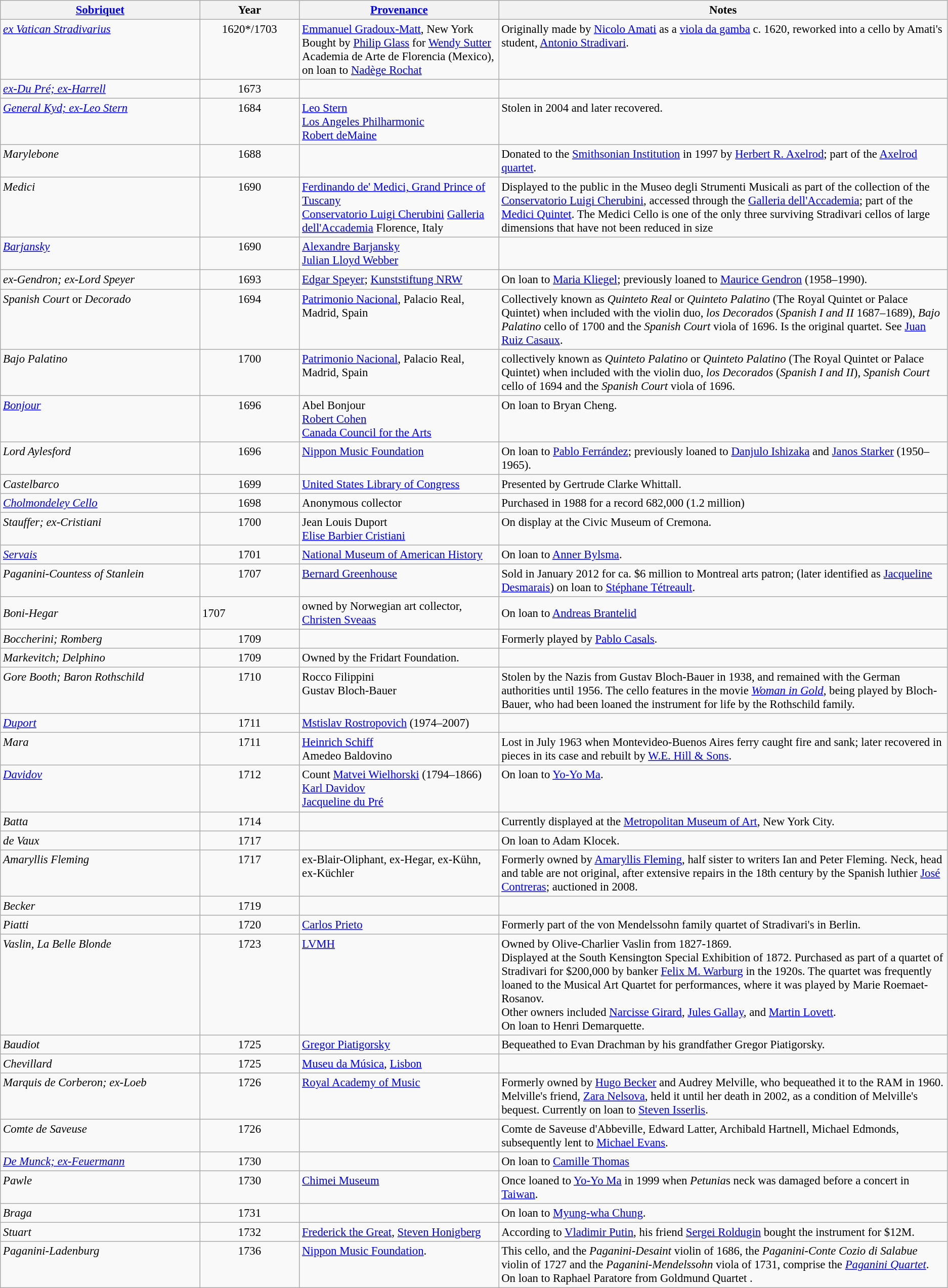<table class="wikitable" style="font-size: 95%;">
<tr>
<th width="20%"><a href='#'>Sobriquet</a></th>
<th width="10%">Year</th>
<th width="20%"><a href='#'>Provenance</a></th>
<th width="45%">Notes</th>
</tr>
<tr valign="top">
<td><em><a href='#'>ex Vatican Stradivarius</a></em></td>
<td align=center>1620*/1703</td>
<td><a href='#'>Emmanuel Gradoux-Matt</a>, New York <br>Bought by <a href='#'>Philip Glass</a> for <a href='#'>Wendy Sutter</a><br>Academia de Arte de Florencia (Mexico), on loan to <a href='#'>Nadège Rochat</a></td>
<td>Originally made by <a href='#'>Nicolo Amati</a> as a <a href='#'>viola da gamba</a> c. 1620, reworked into a cello by Amati's student, <a href='#'>Antonio Stradivari</a>.</td>
</tr>
<tr valign="top">
<td><em><a href='#'>ex-Du Pré; ex-Harrell</a></em></td>
<td align=center>1673</td>
<td></td>
<td></td>
</tr>
<tr valign="top">
<td><em><a href='#'>General Kyd; ex-Leo Stern</a></em></td>
<td align=center>1684</td>
<td><a href='#'>Leo Stern</a><br><a href='#'>Los Angeles Philharmonic</a><br><a href='#'>Robert deMaine</a></td>
<td>Stolen in 2004 and later recovered.</td>
</tr>
<tr valign="top">
<td><em>Marylebone</em></td>
<td align=center>1688</td>
<td></td>
<td>Donated to the <a href='#'>Smithsonian Institution</a> in 1997 by <a href='#'>Herbert R. Axelrod</a>; part of the <a href='#'>Axelrod quartet</a>.</td>
</tr>
<tr valign="top">
<td><em>Medici</em></td>
<td align=center>1690</td>
<td><a href='#'>Ferdinando de' Medici, Grand Prince of Tuscany</a><br><a href='#'>Conservatorio Luigi Cherubini</a> <a href='#'>Galleria dell'Accademia</a> Florence, Italy</td>
<td>Displayed to the public in the Museo degli Strumenti Musicali as part of the collection of the <a href='#'>Conservatorio Luigi Cherubini</a>, accessed through the <a href='#'>Galleria dell'Accademia</a>; part of the <a href='#'>Medici Quintet</a>. The Medici Cello is one of the only three surviving Stradivari cellos of large dimensions that have not been reduced in size</td>
</tr>
<tr valign="top">
<td><a href='#'><em>Barjansky</em></a></td>
<td align=center>1690</td>
<td><a href='#'>Alexandre Barjansky</a><br><a href='#'>Julian Lloyd Webber</a></td>
<td></td>
</tr>
<tr valign="top">
<td><em>ex-Gendron; ex-Lord Speyer</em></td>
<td align=center>1693</td>
<td><a href='#'>Edgar Speyer</a>; <a href='#'>Kunststiftung NRW</a></td>
<td>On loan to <a href='#'>Maria Kliegel</a>; previously loaned to <a href='#'>Maurice Gendron</a> (1958–1990).</td>
</tr>
<tr valign="top">
<td><em>Spanish Court</em> or <em>Decorado</em></td>
<td align=center>1694</td>
<td><a href='#'>Patrimonio Nacional</a>, Palacio Real, Madrid, Spain</td>
<td>Collectively known as <em>Quinteto Real</em> or <em>Quinteto Palatino</em> (The Royal Quintet or Palace Quintet) when included with the violin duo, <em>los Decorados</em> (<em>Spanish I and II</em> 1687–1689), <em>Bajo Palatino</em> cello of 1700 and the <em>Spanish Court</em> viola of 1696. Is the original quartet. See <a href='#'>Juan Ruiz Casaux</a>.</td>
</tr>
<tr valign="top">
<td><em>Bajo Palatino</em></td>
<td align=center>1700</td>
<td><a href='#'>Patrimonio Nacional</a>, Palacio Real, Madrid, Spain</td>
<td>collectively known as <em>Quinteto Palatino</em> or <em>Quinteto Palatino</em> (The Royal Quintet or Palace Quintet) when included with the violin duo, <em>los Decorados</em> (<em>Spanish I and II</em>), <em>Spanish Court</em> cello of 1694 and the <em>Spanish Court</em> viola of 1696.</td>
</tr>
<tr valign="top">
<td><em><a href='#'>Bonjour</a></em></td>
<td align=center>1696</td>
<td>Abel Bonjour<br><a href='#'>Robert Cohen</a><br><a href='#'>Canada Council for the Arts</a></td>
<td>On loan to Bryan Cheng.</td>
</tr>
<tr valign="top">
<td><em>Lord Aylesford</em></td>
<td align=center>1696</td>
<td><a href='#'>Nippon Music Foundation</a></td>
<td>On loan to <a href='#'>Pablo Ferrández</a>; previously loaned to <a href='#'>Danjulo Ishizaka</a> and <a href='#'>Janos Starker</a> (1950–1965).</td>
</tr>
<tr valign="top">
<td><em>Castelbarco</em></td>
<td align=center>1699</td>
<td><a href='#'>United States Library of Congress</a></td>
<td>Presented by Gertrude Clarke Whittall.</td>
</tr>
<tr valign="top">
<td><em><a href='#'>Cholmondeley Cello</a></em></td>
<td align=center>1698</td>
<td>Anonymous collector</td>
<td>Purchased in 1988 for a record 682,000 (1.2 million)</td>
</tr>
<tr valign="top">
<td><em>Stauffer; ex-Cristiani</em></td>
<td align=center>1700</td>
<td>Jean Louis Duport<br><a href='#'>Elise Barbier Cristiani</a></td>
<td>On display at the Civic Museum of Cremona.</td>
</tr>
<tr valign="top">
<td><em><a href='#'>Servais</a></em></td>
<td align=center>1701</td>
<td><a href='#'>National Museum of American History</a></td>
<td>On loan to <a href='#'>Anner Bylsma</a>.</td>
</tr>
<tr valign="top">
<td><em>Paganini-Countess of Stanlein</em></td>
<td align=center>1707</td>
<td><a href='#'>Bernard Greenhouse</a></td>
<td>Sold in January 2012 for ca. $6 million to Montreal arts patron; (later identified as <a href='#'>Jacqueline Desmarais</a>) on loan to <a href='#'>Stéphane Tétreault</a>.</td>
</tr>
<tr>
<td><em>Boni-Hegar</em></td>
<td>1707</td>
<td>owned by Norwegian art collector, <a href='#'>Christen Sveaas</a></td>
<td>On loan to <a href='#'>Andreas Brantelid</a></td>
</tr>
<tr valign="top">
<td><em>Boccherini; Romberg</em></td>
<td align=center>1709</td>
<td></td>
<td>Formerly played by <a href='#'>Pablo Casals</a>.</td>
</tr>
<tr valign="top">
<td><em>Markevitch; Delphino</em></td>
<td align=center>1709</td>
<td>Owned by the Fridart Foundation.</td>
<td></td>
</tr>
<tr valign="top">
<td><em>Gore Booth; Baron Rothschild </em></td>
<td align=center>1710</td>
<td>Rocco Filippini<br>Gustav Bloch-Bauer</td>
<td>Stolen by the Nazis from Gustav Bloch-Bauer in 1938, and remained with the German authorities until 1956. The cello features in the movie <em><a href='#'>Woman in Gold</a></em>, being played by Bloch-Bauer, who had been loaned the instrument for life by the Rothschild family.</td>
</tr>
<tr valign="top">
<td><em><a href='#'>Duport</a></em></td>
<td align=center>1711</td>
<td><a href='#'>Mstislav Rostropovich</a> (1974–2007)</td>
<td></td>
</tr>
<tr valign="top">
<td><em>Mara</em></td>
<td align=center>1711</td>
<td><a href='#'>Heinrich Schiff</a><br>Amedeo Baldovino</td>
<td>Lost in July 1963 when Montevideo-Buenos Aires ferry caught fire and sank; later recovered in pieces in its case and rebuilt by <a href='#'>W.E. Hill & Sons</a>.</td>
</tr>
<tr valign="top">
<td><em><a href='#'>Davidov</a></em></td>
<td align=center>1712</td>
<td>Count <a href='#'>Matvei Wielhorski</a> (1794–1866)<br><a href='#'>Karl Davidov</a><br><a href='#'>Jacqueline du Pré</a></td>
<td>On loan to <a href='#'>Yo-Yo Ma</a>.</td>
</tr>
<tr valign="top">
<td><em>Batta</em></td>
<td align=center>1714</td>
<td></td>
<td>Currently displayed at the <a href='#'>Metropolitan Museum of Art</a>, New York City.</td>
</tr>
<tr valign="top">
<td><em>de Vaux</em></td>
<td align=center>1717</td>
<td></td>
<td>On loan to Adam Klocek.</td>
</tr>
<tr valign="top">
<td><em>Amaryllis Fleming</em></td>
<td align=center>1717</td>
<td>ex-Blair-Oliphant, ex-Hegar, ex-Kühn, ex-Küchler</td>
<td>Formerly owned by <a href='#'>Amaryllis Fleming</a>, half sister to writers Ian and Peter Fleming. Neck, head and table are not original, after extensive repairs in the 18th century by the Spanish luthier <a href='#'>José Contreras</a>; auctioned in 2008.</td>
</tr>
<tr valign="top">
<td><em>Becker</em></td>
<td align=center>1719</td>
<td></td>
</tr>
<tr valign="top">
<td><em>Piatti</em></td>
<td align=center>1720</td>
<td><a href='#'>Carlos Prieto</a></td>
<td>Formerly part of the von Mendelssohn family quartet of Stradivari's in Berlin.</td>
</tr>
<tr valign="top">
<td><em>Vaslin, La Belle Blonde</em></td>
<td align=center>1723</td>
<td><a href='#'>LVMH</a></td>
<td>Owned by Olive-Charlier Vaslin from 1827-1869.<br>Displayed at the South Kensington Special Exhibition of 1872. 
Purchased as part of a quartet of Stradivari for $200,000 by banker <a href='#'>Felix M. Warburg</a> in the 1920s. The quartet was frequently loaned to the Musical Art Quartet for performances, where it was played by Marie Roemaet-Rosanov.<br>Other owners included <a href='#'>Narcisse Girard</a>, <a href='#'>Jules Gallay</a>, and <a href='#'>Martin Lovett</a>.<br>On loan to Henri Demarquette.</td>
</tr>
<tr valign="top">
<td><em>Baudiot</em></td>
<td align=center>1725</td>
<td><a href='#'>Gregor Piatigorsky</a></td>
<td>Bequeathed to Evan Drachman by his grandfather Gregor Piatigorsky.</td>
</tr>
<tr valign="top">
<td><em>Chevillard</em></td>
<td align=center>1725</td>
<td><a href='#'>Museu da Música</a>, <a href='#'>Lisbon</a></td>
<td></td>
</tr>
<tr valign="top">
<td><em>Marquis de Corberon; ex-Loeb</em></td>
<td align=center>1726</td>
<td><a href='#'>Royal Academy of Music</a></td>
<td>Formerly owned by <a href='#'>Hugo Becker</a> and Audrey Melville, who bequeathed it to the RAM in 1960. Melville's friend, <a href='#'>Zara Nelsova</a>, held it until her death in 2002, as a condition of Melville's bequest. Currently on loan to <a href='#'>Steven Isserlis</a>.</td>
</tr>
<tr valign="top">
<td><em>Comte de Saveuse</em></td>
<td align=center>1726</td>
<td></td>
<td>Comte de Saveuse d'Abbeville, Edward Latter, Archibald Hartnell, Michael Edmonds, subsequently lent to <a href='#'>Michael Evans</a>.</td>
</tr>
<tr valign="top">
<td><em><a href='#'>De Munck; ex-Feuermann</a></em></td>
<td align=center>1730</td>
<td></td>
<td>On loan to <a href='#'>Camille Thomas</a></td>
</tr>
<tr valign="top">
<td><em>Pawle</em></td>
<td align=center>1730</td>
<td><a href='#'>Chimei Museum</a></td>
<td>Once loaned to <a href='#'>Yo-Yo Ma</a> in 1999 when <em>Petunia</em>s neck was damaged before a concert in <a href='#'>Taiwan</a>.</td>
</tr>
<tr valign="top">
<td><em>Braga</em></td>
<td align=center>1731</td>
<td></td>
<td>On loan to <a href='#'>Myung-wha Chung</a>.</td>
</tr>
<tr valign="top">
<td><em>Stuart</em></td>
<td align=center>1732</td>
<td><a href='#'>Frederick the Great</a>, <a href='#'>Steven Honigberg</a></td>
<td>According to <a href='#'>Vladimir Putin</a>, his friend <a href='#'>Sergei Roldugin</a> bought the instrument for $12M.</td>
</tr>
<tr valign="top">
<td><em>Paganini-Ladenburg</em></td>
<td align=center>1736</td>
<td><a href='#'>Nippon Music Foundation</a>.</td>
<td>This cello, and the <em>Paganini-Desaint</em> violin of 1686, the <em>Paganini-Conte Cozio di Salabue</em> violin of 1727 and the <em>Paganini-Mendelssohn</em> viola of 1731, comprise the <em><a href='#'>Paganini Quartet</a></em>. On loan to Raphael Paratore from Goldmund Quartet .</td>
</tr>
</table>
